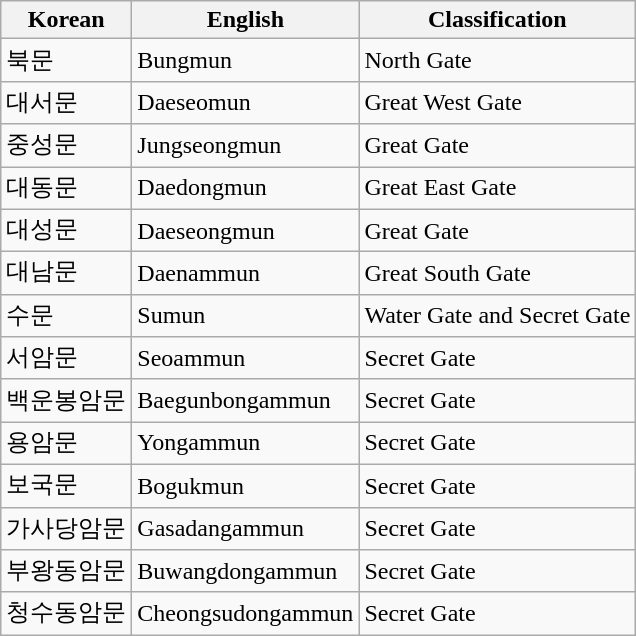<table class="wikitable">
<tr>
<th>Korean</th>
<th>English</th>
<th>Classification</th>
</tr>
<tr>
<td>북문</td>
<td>Bungmun</td>
<td>North Gate</td>
</tr>
<tr>
<td>대서문</td>
<td>Daeseomun</td>
<td>Great West Gate</td>
</tr>
<tr>
<td>중성문</td>
<td>Jungseongmun</td>
<td>Great Gate</td>
</tr>
<tr>
<td>대동문</td>
<td>Daedongmun</td>
<td>Great East Gate</td>
</tr>
<tr>
<td>대성문</td>
<td>Daeseongmun</td>
<td>Great Gate</td>
</tr>
<tr>
<td>대남문</td>
<td>Daenammun</td>
<td>Great South Gate</td>
</tr>
<tr>
<td>수문</td>
<td>Sumun</td>
<td>Water Gate and Secret Gate</td>
</tr>
<tr>
<td>서암문</td>
<td>Seoammun</td>
<td>Secret Gate</td>
</tr>
<tr>
<td>백운봉암문</td>
<td>Baegunbongammun</td>
<td>Secret Gate</td>
</tr>
<tr>
<td>용암문</td>
<td>Yongammun</td>
<td>Secret Gate</td>
</tr>
<tr>
<td>보국문</td>
<td>Bogukmun</td>
<td>Secret Gate</td>
</tr>
<tr>
<td>가사당암문</td>
<td>Gasadangammun</td>
<td>Secret Gate</td>
</tr>
<tr>
<td>부왕동암문</td>
<td>Buwangdongammun</td>
<td>Secret Gate</td>
</tr>
<tr>
<td>청수동암문</td>
<td>Cheongsudongammun</td>
<td>Secret Gate</td>
</tr>
</table>
